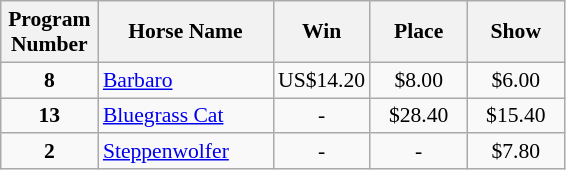<table class="wikitable sortable" style="font-size:90%">
<tr>
<th width="58px">Program<br>Number</th>
<th width="110px">Horse Name<br></th>
<th width="58px">Win<br></th>
<th width="58px">Place<br></th>
<th width="58px">Show</th>
</tr>
<tr>
<td align=center><strong>8</strong></td>
<td><a href='#'>Barbaro</a></td>
<td align=center>US$14.20</td>
<td align=center>$8.00</td>
<td align=center>$6.00</td>
</tr>
<tr>
<td align=center><strong>13</strong></td>
<td><a href='#'>Bluegrass Cat</a></td>
<td align=center>-</td>
<td align=center>$28.40</td>
<td align=center>$15.40</td>
</tr>
<tr>
<td align=center><strong>2</strong></td>
<td><a href='#'>Steppenwolfer</a></td>
<td align=center>-</td>
<td align=center>-</td>
<td align=center>$7.80</td>
</tr>
</table>
